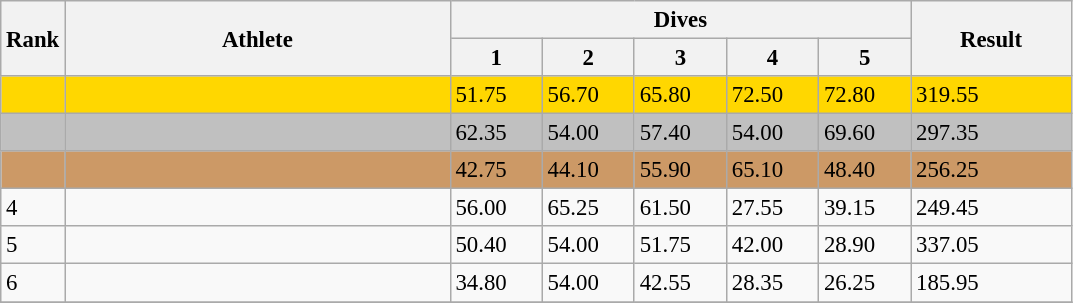<table class="wikitable" style="font-size:95%" style="width:35em;" style="text-align:center">
<tr>
<th rowspan=2>Rank</th>
<th rowspan=2 width=250>Athlete</th>
<th colspan=5 width=300>Dives</th>
<th rowspan=2 width=100>Result</th>
</tr>
<tr>
<th>1</th>
<th>2</th>
<th>3</th>
<th>4</th>
<th>5</th>
</tr>
<tr bgcolor=gold>
<td></td>
<td align=left></td>
<td>51.75</td>
<td>56.70</td>
<td>65.80</td>
<td>72.50</td>
<td>72.80</td>
<td>319.55</td>
</tr>
<tr bgcolor=silver>
<td></td>
<td align=left></td>
<td>62.35</td>
<td>54.00</td>
<td>57.40</td>
<td>54.00</td>
<td>69.60</td>
<td>297.35</td>
</tr>
<tr bgcolor=cc9966>
<td></td>
<td align=left></td>
<td>42.75</td>
<td>44.10</td>
<td>55.90</td>
<td>65.10</td>
<td>48.40</td>
<td>256.25</td>
</tr>
<tr>
<td>4</td>
<td align=left></td>
<td>56.00</td>
<td>65.25</td>
<td>61.50</td>
<td>27.55</td>
<td>39.15</td>
<td>249.45</td>
</tr>
<tr>
<td>5</td>
<td align=left></td>
<td>50.40</td>
<td>54.00</td>
<td>51.75</td>
<td>42.00</td>
<td>28.90</td>
<td>337.05</td>
</tr>
<tr>
<td>6</td>
<td align=left></td>
<td>34.80</td>
<td>54.00</td>
<td>42.55</td>
<td>28.35</td>
<td>26.25</td>
<td>185.95</td>
</tr>
<tr>
</tr>
</table>
